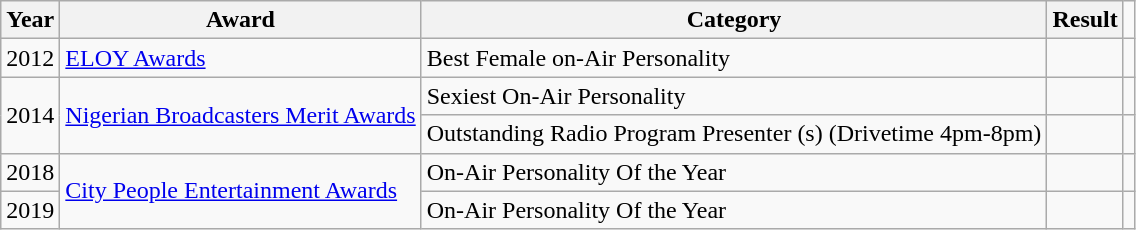<table class="wikitable plainrowheaders sortable">
<tr>
<th>Year</th>
<th>Award</th>
<th>Category</th>
<th>Result</th>
</tr>
<tr>
<td rowspan="1">2012</td>
<td><a href='#'>ELOY Awards</a></td>
<td>Best Female on-Air Personality</td>
<td></td>
<td></td>
</tr>
<tr>
<td rowspan="2">2014</td>
<td rowspan="2"><a href='#'>Nigerian Broadcasters Merit Awards</a></td>
<td>Sexiest On-Air Personality</td>
<td></td>
<td></td>
</tr>
<tr>
<td>Outstanding Radio Program Presenter (s) (Drivetime 4pm-8pm)</td>
<td></td>
<td></td>
</tr>
<tr>
<td rowspan="1">2018</td>
<td rowspan="2"><a href='#'>City People Entertainment Awards</a></td>
<td>On-Air Personality Of the Year</td>
<td></td>
<td></td>
</tr>
<tr>
<td rowspan="1">2019</td>
<td>On-Air Personality Of the Year</td>
<td></td>
<td></td>
</tr>
</table>
